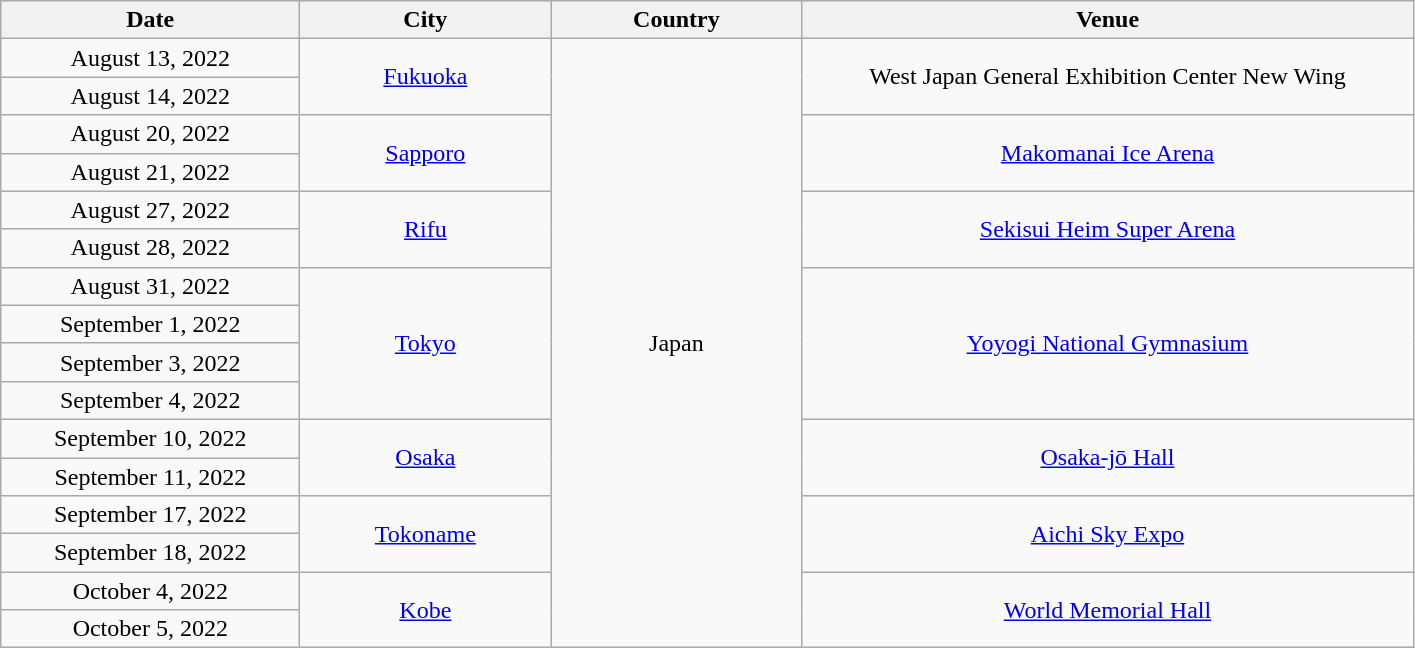<table class="wikitable" style="text-align:center;">
<tr>
<th scope="col" style="width:12em;">Date</th>
<th scope="col" style="width:10em;">City</th>
<th scope="col" style="width:10em;">Country</th>
<th scope="col" style="width:25em;">Venue</th>
</tr>
<tr>
<td>August 13, 2022</td>
<td rowspan="2"><a href='#'>Fukuoka</a></td>
<td rowspan="16">Japan</td>
<td rowspan="2">West Japan General Exhibition Center New Wing</td>
</tr>
<tr>
<td>August 14, 2022</td>
</tr>
<tr>
<td>August 20, 2022</td>
<td rowspan="2"><a href='#'>Sapporo</a></td>
<td rowspan="2"><a href='#'>Makomanai Ice Arena</a></td>
</tr>
<tr>
<td>August 21, 2022</td>
</tr>
<tr>
<td>August 27, 2022</td>
<td rowspan="2"><a href='#'>Rifu</a></td>
<td rowspan="2"><a href='#'>Sekisui Heim Super Arena</a></td>
</tr>
<tr>
<td>August 28, 2022</td>
</tr>
<tr>
<td>August 31, 2022</td>
<td rowspan="4"><a href='#'>Tokyo</a></td>
<td rowspan="4"><a href='#'>Yoyogi National Gymnasium</a></td>
</tr>
<tr>
<td>September 1, 2022</td>
</tr>
<tr>
<td>September 3, 2022</td>
</tr>
<tr>
<td>September 4, 2022</td>
</tr>
<tr>
<td>September 10, 2022</td>
<td rowspan="2"><a href='#'>Osaka</a></td>
<td rowspan="2"><a href='#'>Osaka-jō Hall</a></td>
</tr>
<tr>
<td>September 11, 2022</td>
</tr>
<tr>
<td>September 17, 2022</td>
<td rowspan="2"><a href='#'>Tokoname</a></td>
<td rowspan="2"><a href='#'>Aichi Sky Expo</a></td>
</tr>
<tr>
<td>September 18, 2022</td>
</tr>
<tr>
<td>October 4, 2022</td>
<td rowspan="2"><a href='#'>Kobe</a></td>
<td rowspan="2"><a href='#'>World Memorial Hall</a></td>
</tr>
<tr>
<td>October 5, 2022</td>
</tr>
</table>
